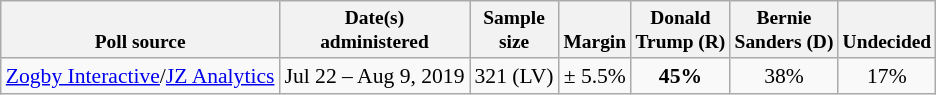<table class="wikitable" style="font-size:90%;text-align:center;">
<tr style="vertical-align:bottom; font-size:90%;">
<th>Poll source</th>
<th>Date(s)<br>administered</th>
<th>Sample<br>size</th>
<th>Margin<br></th>
<th>Donald<br>Trump (R)</th>
<th>Bernie<br>Sanders (D)</th>
<th>Undecided</th>
</tr>
<tr>
<td style="text-align:left;"><a href='#'>Zogby Interactive</a>/<a href='#'>JZ Analytics</a></td>
<td>Jul 22 – Aug 9, 2019</td>
<td>321 (LV)</td>
<td>± 5.5%</td>
<td><strong>45%</strong></td>
<td>38%</td>
<td>17%</td>
</tr>
</table>
